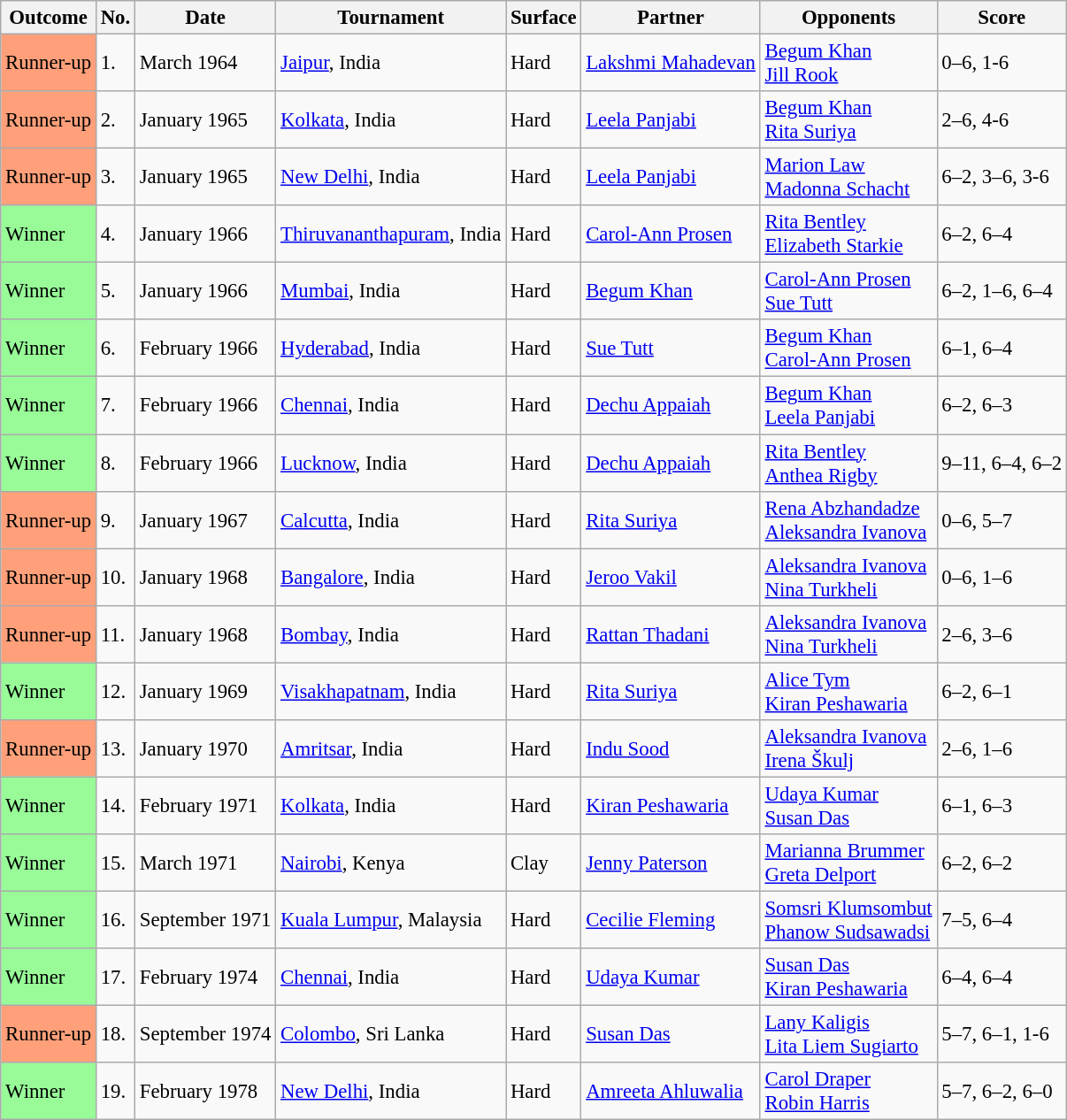<table class="wikitable" style="font-size:95%">
<tr>
<th>Outcome</th>
<th>No.</th>
<th>Date</th>
<th>Tournament</th>
<th>Surface</th>
<th>Partner</th>
<th>Opponents</th>
<th>Score</th>
</tr>
<tr>
<td bgcolor="FFA07A">Runner-up</td>
<td>1.</td>
<td>March 1964</td>
<td><a href='#'>Jaipur</a>, India</td>
<td>Hard</td>
<td> <a href='#'>Lakshmi Mahadevan</a></td>
<td> <a href='#'>Begum Khan</a> <br>  <a href='#'>Jill Rook</a></td>
<td>0–6, 1-6</td>
</tr>
<tr>
<td bgcolor="FFA07A">Runner-up</td>
<td>2.</td>
<td>January 1965</td>
<td><a href='#'>Kolkata</a>, India</td>
<td>Hard</td>
<td> <a href='#'>Leela Panjabi</a></td>
<td> <a href='#'>Begum Khan</a> <br>  <a href='#'>Rita Suriya</a></td>
<td>2–6, 4-6</td>
</tr>
<tr>
<td bgcolor="FFA07A">Runner-up</td>
<td>3.</td>
<td>January 1965</td>
<td><a href='#'>New Delhi</a>, India</td>
<td>Hard</td>
<td> <a href='#'>Leela Panjabi</a></td>
<td> <a href='#'>Marion Law</a> <br>  <a href='#'>Madonna Schacht</a></td>
<td>6–2, 3–6, 3-6</td>
</tr>
<tr>
<td style="background:#98fb98;">Winner</td>
<td>4.</td>
<td>January 1966</td>
<td><a href='#'>Thiruvananthapuram</a>, India</td>
<td>Hard</td>
<td> <a href='#'>Carol-Ann Prosen</a></td>
<td> <a href='#'>Rita Bentley</a> <br>  <a href='#'>Elizabeth Starkie</a></td>
<td>6–2, 6–4</td>
</tr>
<tr>
<td style="background:#98fb98;">Winner</td>
<td>5.</td>
<td>January 1966</td>
<td><a href='#'>Mumbai</a>, India</td>
<td>Hard</td>
<td> <a href='#'>Begum Khan</a></td>
<td> <a href='#'>Carol-Ann Prosen</a> <br>  <a href='#'>Sue Tutt</a></td>
<td>6–2, 1–6, 6–4</td>
</tr>
<tr>
<td style="background:#98fb98;">Winner</td>
<td>6.</td>
<td>February 1966</td>
<td><a href='#'>Hyderabad</a>, India</td>
<td>Hard</td>
<td> <a href='#'>Sue Tutt</a></td>
<td> <a href='#'>Begum Khan</a> <br>  <a href='#'>Carol-Ann Prosen</a></td>
<td>6–1, 6–4</td>
</tr>
<tr>
<td style="background:#98fb98;">Winner</td>
<td>7.</td>
<td>February 1966</td>
<td><a href='#'>Chennai</a>, India</td>
<td>Hard</td>
<td> <a href='#'>Dechu Appaiah</a></td>
<td> <a href='#'>Begum Khan</a> <br>  <a href='#'>Leela Panjabi</a></td>
<td>6–2, 6–3</td>
</tr>
<tr>
<td style="background:#98fb98;">Winner</td>
<td>8.</td>
<td>February 1966</td>
<td><a href='#'>Lucknow</a>, India</td>
<td>Hard</td>
<td> <a href='#'>Dechu Appaiah</a></td>
<td> <a href='#'>Rita Bentley</a> <br>  <a href='#'>Anthea Rigby</a></td>
<td>9–11, 6–4, 6–2</td>
</tr>
<tr>
<td bgcolor="FFA07A">Runner-up</td>
<td>9.</td>
<td>January 1967</td>
<td><a href='#'>Calcutta</a>, India</td>
<td>Hard</td>
<td> <a href='#'>Rita Suriya</a></td>
<td> <a href='#'>Rena Abzhandadze</a> <br>  <a href='#'>Aleksandra Ivanova</a></td>
<td>0–6, 5–7</td>
</tr>
<tr>
<td bgcolor="FFA07A">Runner-up</td>
<td>10.</td>
<td>January 1968</td>
<td><a href='#'>Bangalore</a>, India</td>
<td>Hard</td>
<td> <a href='#'>Jeroo Vakil</a></td>
<td> <a href='#'>Aleksandra Ivanova</a><br>  <a href='#'>Nina Turkheli</a></td>
<td>0–6, 1–6</td>
</tr>
<tr>
<td bgcolor="FFA07A">Runner-up</td>
<td>11.</td>
<td>January 1968</td>
<td><a href='#'>Bombay</a>, India</td>
<td>Hard</td>
<td> <a href='#'>Rattan Thadani</a></td>
<td> <a href='#'>Aleksandra Ivanova</a><br>  <a href='#'>Nina Turkheli</a></td>
<td>2–6, 3–6</td>
</tr>
<tr>
<td style="background:#98fb98;">Winner</td>
<td>12.</td>
<td>January 1969</td>
<td><a href='#'>Visakhapatnam</a>, India</td>
<td>Hard</td>
<td> <a href='#'>Rita Suriya</a></td>
<td> <a href='#'>Alice Tym</a> <br>  <a href='#'>Kiran Peshawaria</a></td>
<td>6–2, 6–1</td>
</tr>
<tr>
<td bgcolor="FFA07A">Runner-up</td>
<td>13.</td>
<td>January 1970</td>
<td><a href='#'>Amritsar</a>, India</td>
<td>Hard</td>
<td> <a href='#'>Indu Sood</a></td>
<td> <a href='#'>Aleksandra Ivanova</a><br>  <a href='#'>Irena Škulj</a></td>
<td>2–6, 1–6</td>
</tr>
<tr>
<td style="background:#98fb98;">Winner</td>
<td>14.</td>
<td>February 1971</td>
<td><a href='#'>Kolkata</a>, India</td>
<td>Hard</td>
<td> <a href='#'>Kiran Peshawaria</a></td>
<td> <a href='#'>Udaya Kumar</a> <br>  <a href='#'>Susan Das</a></td>
<td>6–1, 6–3</td>
</tr>
<tr>
<td style="background:#98fb98;">Winner</td>
<td>15.</td>
<td>March 1971</td>
<td><a href='#'>Nairobi</a>, Kenya</td>
<td>Clay</td>
<td> <a href='#'>Jenny Paterson</a></td>
<td> <a href='#'>Marianna Brummer</a> <br>  <a href='#'>Greta Delport</a></td>
<td>6–2, 6–2</td>
</tr>
<tr>
<td style="background:#98fb98;">Winner</td>
<td>16.</td>
<td>September 1971</td>
<td><a href='#'>Kuala Lumpur</a>, Malaysia</td>
<td>Hard</td>
<td> <a href='#'>Cecilie Fleming</a></td>
<td> <a href='#'>Somsri Klumsombut</a> <br>  <a href='#'>Phanow Sudsawadsi</a></td>
<td>7–5, 6–4</td>
</tr>
<tr>
<td style="background:#98fb98;">Winner</td>
<td>17.</td>
<td>February 1974</td>
<td><a href='#'>Chennai</a>, India</td>
<td>Hard</td>
<td> <a href='#'>Udaya Kumar</a></td>
<td> <a href='#'>Susan Das</a> <br>  <a href='#'>Kiran Peshawaria</a></td>
<td>6–4, 6–4</td>
</tr>
<tr>
<td bgcolor="FFA07A">Runner-up</td>
<td>18.</td>
<td>September 1974</td>
<td><a href='#'>Colombo</a>, Sri Lanka</td>
<td>Hard</td>
<td> <a href='#'>Susan Das</a></td>
<td> <a href='#'>Lany Kaligis</a> <br>  <a href='#'>Lita Liem Sugiarto</a></td>
<td>5–7, 6–1, 1-6</td>
</tr>
<tr>
<td style="background:#98fb98;">Winner</td>
<td>19.</td>
<td>February 1978</td>
<td><a href='#'>New Delhi</a>, India</td>
<td>Hard</td>
<td> <a href='#'>Amreeta Ahluwalia</a></td>
<td> <a href='#'>Carol Draper</a> <br>  <a href='#'>Robin Harris</a></td>
<td>5–7, 6–2, 6–0</td>
</tr>
</table>
